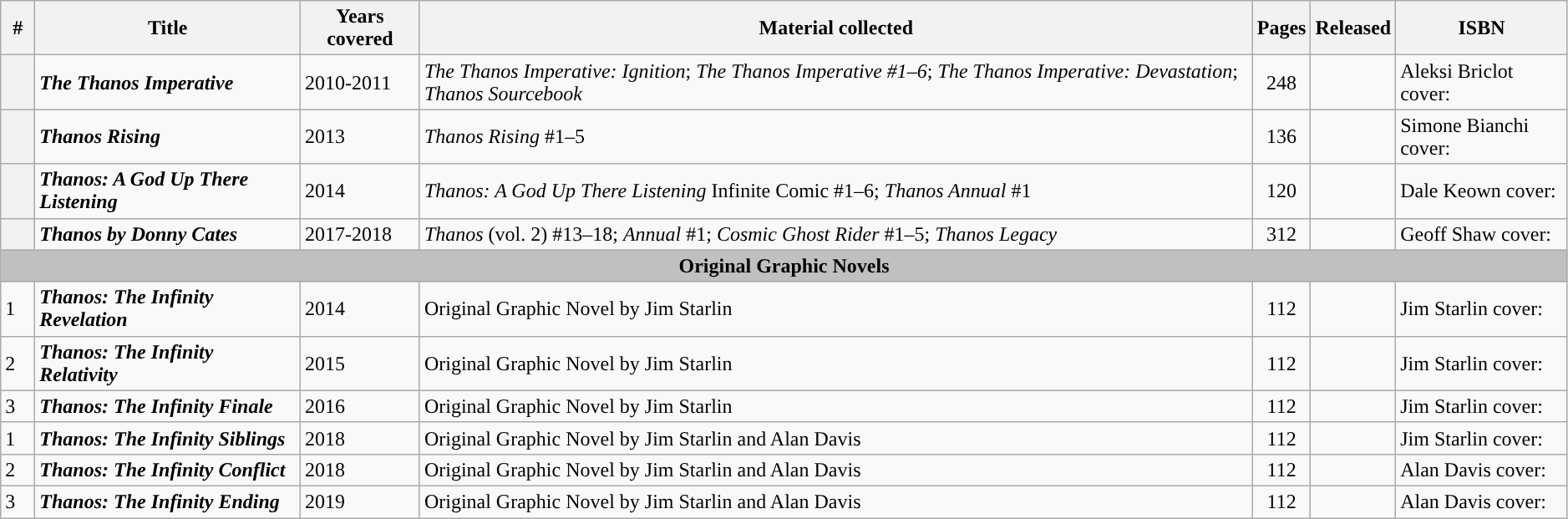<table class="wikitable sortable" width=99%>
<tr>
<th class="unsortable" width=20px>#</th>
<th>Title</th>
<th>Years covered</th>
<th class="unsortable">Material collected</th>
<th>Pages</th>
<th>Released</th>
<th class="unsortable">ISBN</th>
</tr>
<tr>
<th style="background-color: light grey;"></th>
<td><strong><em>The Thanos Imperative</em></strong></td>
<td>2010-2011</td>
<td><em>The Thanos Imperative: Ignition</em>; <em>The Thanos Imperative #1–6</em>; <em>The Thanos Imperative: Devastation</em>; <em>Thanos Sourcebook</em></td>
<td style="text-align: center;">248</td>
<td></td>
<td>Aleksi Briclot cover: </td>
</tr>
<tr>
<th style="background-color: light grey;"></th>
<td><strong><em>Thanos Rising</em></strong></td>
<td>2013</td>
<td><em>Thanos Rising</em> #1–5</td>
<td style="text-align: center;">136</td>
<td></td>
<td>Simone Bianchi cover: </td>
</tr>
<tr>
<th style="background-color: light grey;"></th>
<td><strong><em>Thanos: A God Up There Listening</em></strong></td>
<td>2014</td>
<td><em>Thanos: A God Up There Listening</em> Infinite Comic #1–6; <em>Thanos Annual</em> #1</td>
<td style="text-align: center;">120</td>
<td></td>
<td>Dale Keown cover: </td>
</tr>
<tr>
<th style="background-color: light grey;"></th>
<td><strong><em>Thanos by Donny Cates</em></strong></td>
<td>2017-2018</td>
<td><em>Thanos</em> (vol. 2) #13–18; <em>Annual</em> #1; <em>Cosmic Ghost Rider</em> #1–5; <em>Thanos Legacy</em></td>
<td style="text-align: center;">312</td>
<td></td>
<td>Geoff Shaw cover: </td>
</tr>
<tr>
<th colspan=7 style="background-color: silver;">Original Graphic Novels</th>
</tr>
<tr>
<td>1</td>
<td><strong><em>Thanos: The Infinity Revelation</em></strong></td>
<td>2014</td>
<td>Original Graphic Novel by Jim Starlin</td>
<td style="text-align: center;">112</td>
<td></td>
<td>Jim Starlin cover: </td>
</tr>
<tr>
<td>2</td>
<td><strong><em>Thanos: The Infinity Relativity</em></strong></td>
<td>2015</td>
<td>Original Graphic Novel by Jim Starlin</td>
<td style="text-align: center;">112</td>
<td></td>
<td>Jim Starlin cover: </td>
</tr>
<tr>
<td>3</td>
<td><strong><em>Thanos: The Infinity Finale</em></strong></td>
<td>2016</td>
<td>Original Graphic Novel by Jim Starlin</td>
<td style="text-align: center;">112</td>
<td></td>
<td>Jim Starlin cover: </td>
</tr>
<tr>
<td>1</td>
<td><strong><em>Thanos: The Infinity Siblings</em></strong></td>
<td>2018</td>
<td>Original Graphic Novel by Jim Starlin and Alan Davis</td>
<td style="text-align: center;">112</td>
<td></td>
<td>Jim Starlin cover: </td>
</tr>
<tr>
<td>2</td>
<td><strong><em>Thanos: The Infinity Conflict</em></strong></td>
<td>2018</td>
<td>Original Graphic Novel by Jim Starlin and Alan Davis</td>
<td style="text-align: center;">112</td>
<td></td>
<td>Alan Davis cover: </td>
</tr>
<tr>
<td>3</td>
<td><strong><em>Thanos: The Infinity Ending</em></strong></td>
<td>2019</td>
<td>Original Graphic Novel by Jim Starlin and Alan Davis</td>
<td style="text-align: center;">112</td>
<td></td>
<td>Alan Davis cover: </td>
</tr>
</table>
